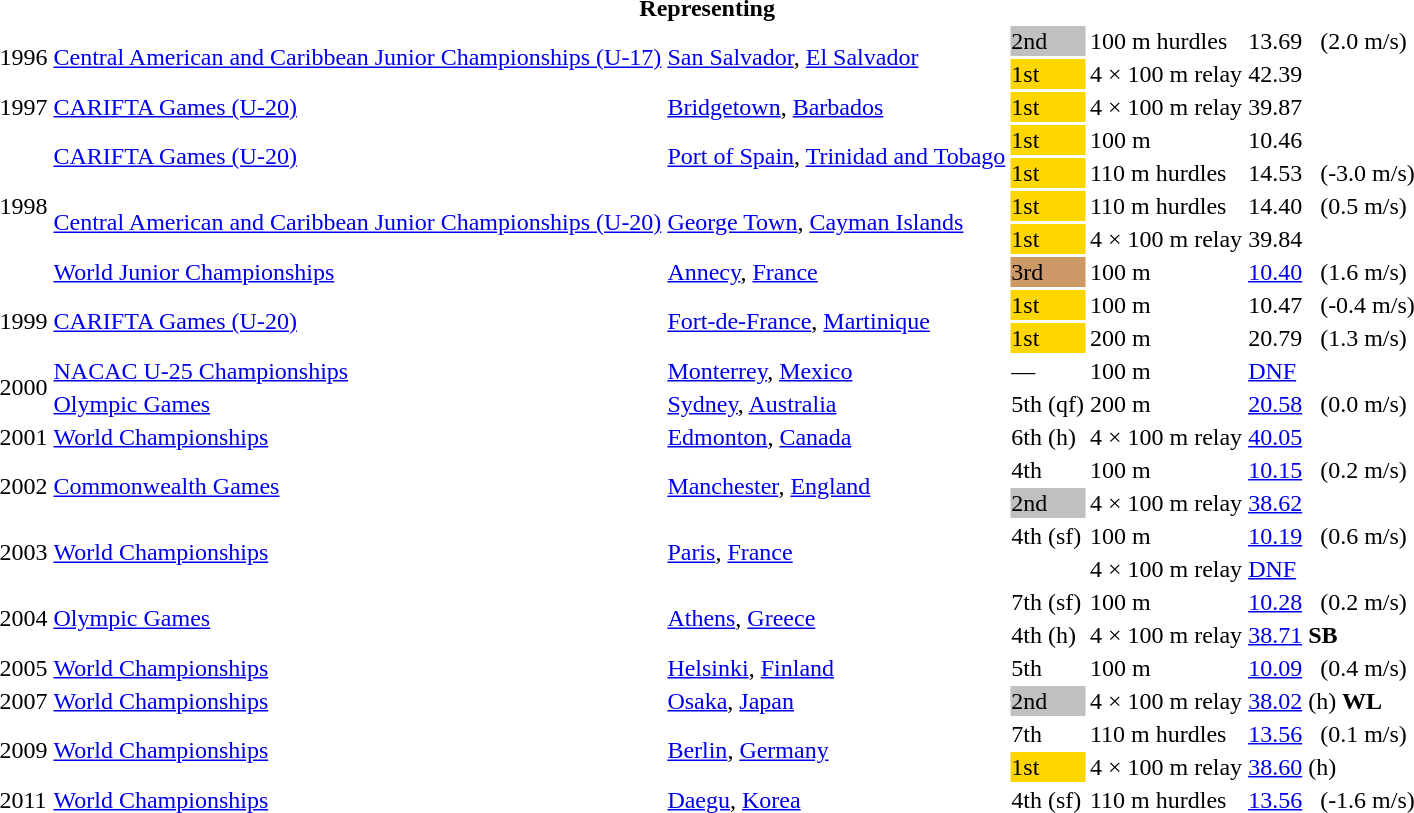<table>
<tr>
<th colspan="6">Representing </th>
</tr>
<tr>
<td rowspan = "2">1996</td>
<td rowspan = "2"><a href='#'>Central American and Caribbean Junior Championships (U-17)</a></td>
<td rowspan = "2"><a href='#'>San Salvador</a>, <a href='#'>El Salvador</a></td>
<td bgcolor=silver>2nd</td>
<td>100 m hurdles</td>
<td>13.69   (2.0 m/s)</td>
</tr>
<tr>
<td bgcolor=gold>1st</td>
<td>4 × 100 m relay</td>
<td>42.39</td>
</tr>
<tr>
<td>1997</td>
<td><a href='#'>CARIFTA Games (U-20)</a></td>
<td><a href='#'>Bridgetown</a>, <a href='#'>Barbados</a></td>
<td bgcolor=gold>1st</td>
<td>4 × 100 m relay</td>
<td>39.87</td>
</tr>
<tr>
<td rowspan = "5">1998</td>
<td rowspan = "2"><a href='#'>CARIFTA Games (U-20)</a></td>
<td rowspan = "2"><a href='#'>Port of Spain</a>, <a href='#'>Trinidad and Tobago</a></td>
<td bgcolor=gold>1st</td>
<td>100 m</td>
<td>10.46</td>
</tr>
<tr>
<td bgcolor=gold>1st</td>
<td>110 m hurdles</td>
<td>14.53   (-3.0 m/s)</td>
</tr>
<tr>
<td rowspan = "2"><a href='#'>Central American and Caribbean Junior Championships (U-20)</a></td>
<td rowspan = "2"><a href='#'>George Town</a>, <a href='#'>Cayman Islands</a></td>
<td bgcolor=gold>1st</td>
<td>110 m hurdles</td>
<td>14.40   (0.5 m/s)</td>
</tr>
<tr>
<td bgcolor=gold>1st</td>
<td>4 × 100 m relay</td>
<td>39.84</td>
</tr>
<tr>
<td><a href='#'>World Junior Championships</a></td>
<td><a href='#'>Annecy</a>, <a href='#'>France</a></td>
<td bgcolor=cc9966>3rd</td>
<td>100 m</td>
<td><a href='#'>10.40</a>   (1.6 m/s)</td>
</tr>
<tr>
<td rowspan = "2">1999</td>
<td rowspan = "2"><a href='#'>CARIFTA Games (U-20)</a></td>
<td rowspan = "2"><a href='#'>Fort-de-France</a>, <a href='#'>Martinique</a></td>
<td bgcolor=gold>1st</td>
<td>100 m</td>
<td>10.47   (-0.4 m/s)</td>
</tr>
<tr>
<td bgcolor=gold>1st</td>
<td>200 m</td>
<td>20.79   (1.3 m/s)</td>
</tr>
<tr>
<td rowspan=2>2000</td>
<td><a href='#'>NACAC U-25 Championships</a></td>
<td><a href='#'>Monterrey</a>, <a href='#'>Mexico</a></td>
<td>—</td>
<td>100 m</td>
<td><a href='#'>DNF</a></td>
</tr>
<tr>
<td><a href='#'>Olympic Games</a></td>
<td><a href='#'>Sydney</a>, <a href='#'>Australia</a></td>
<td>5th (qf)</td>
<td>200 m</td>
<td><a href='#'>20.58</a>   (0.0 m/s)</td>
</tr>
<tr>
<td>2001</td>
<td><a href='#'>World Championships</a></td>
<td><a href='#'>Edmonton</a>, <a href='#'>Canada</a></td>
<td>6th (h)</td>
<td>4 × 100 m relay</td>
<td><a href='#'>40.05</a></td>
</tr>
<tr>
<td rowspan = "2">2002</td>
<td rowspan = "2"><a href='#'>Commonwealth Games</a></td>
<td rowspan = "2"><a href='#'>Manchester</a>, <a href='#'>England</a></td>
<td>4th</td>
<td>100 m</td>
<td><a href='#'>10.15</a>   (0.2 m/s)</td>
</tr>
<tr>
<td bgcolor=silver>2nd</td>
<td>4 × 100 m relay</td>
<td><a href='#'>38.62</a></td>
</tr>
<tr>
<td rowspan = "2">2003</td>
<td rowspan = "2"><a href='#'>World Championships</a></td>
<td rowspan = "2"><a href='#'>Paris</a>, <a href='#'>France</a></td>
<td>4th (sf)</td>
<td>100 m</td>
<td><a href='#'>10.19</a>   (0.6 m/s)</td>
</tr>
<tr>
<td></td>
<td>4 × 100 m relay</td>
<td><a href='#'>DNF</a></td>
</tr>
<tr>
<td rowspan = "2">2004</td>
<td rowspan = "2"><a href='#'>Olympic Games</a></td>
<td rowspan = "2"><a href='#'>Athens</a>, <a href='#'>Greece</a></td>
<td>7th (sf)</td>
<td>100 m</td>
<td><a href='#'>10.28</a>   (0.2 m/s)</td>
</tr>
<tr>
<td>4th (h)</td>
<td>4 × 100 m relay</td>
<td><a href='#'>38.71</a> <strong>SB</strong></td>
</tr>
<tr>
<td>2005</td>
<td><a href='#'>World Championships</a></td>
<td><a href='#'>Helsinki</a>, <a href='#'>Finland</a></td>
<td>5th</td>
<td>100 m</td>
<td><a href='#'>10.09</a>   (0.4 m/s)</td>
</tr>
<tr>
<td>2007</td>
<td><a href='#'>World Championships</a></td>
<td><a href='#'>Osaka</a>, <a href='#'>Japan</a></td>
<td bgcolor=silver>2nd</td>
<td>4 × 100 m relay</td>
<td><a href='#'>38.02</a> (h) <strong>WL</strong></td>
</tr>
<tr>
<td rowspan = "2">2009</td>
<td rowspan = "2"><a href='#'>World Championships</a></td>
<td rowspan = "2"><a href='#'>Berlin</a>, <a href='#'>Germany</a></td>
<td>7th</td>
<td>110 m hurdles</td>
<td><a href='#'>13.56</a>   (0.1 m/s)</td>
</tr>
<tr>
<td bgcolor=gold>1st</td>
<td>4 × 100 m relay</td>
<td><a href='#'>38.60</a> (h)</td>
</tr>
<tr>
<td>2011</td>
<td><a href='#'>World Championships</a></td>
<td><a href='#'>Daegu</a>, <a href='#'>Korea</a></td>
<td>4th (sf)</td>
<td>110 m hurdles</td>
<td><a href='#'>13.56</a>   (-1.6 m/s)</td>
</tr>
</table>
